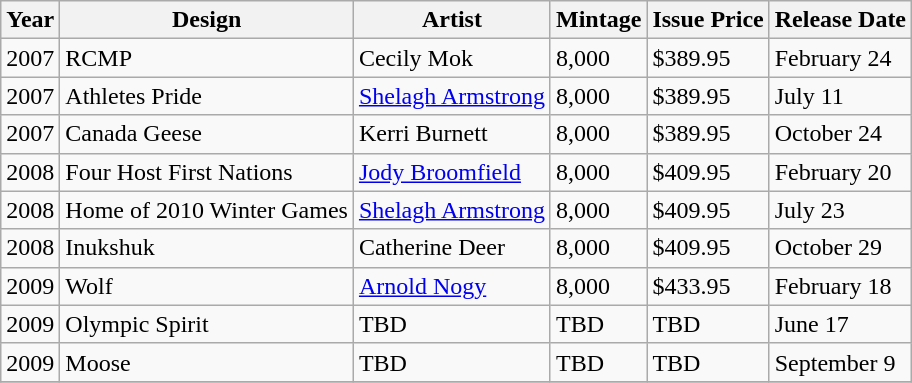<table class="wikitable">
<tr>
<th>Year</th>
<th>Design</th>
<th>Artist</th>
<th>Mintage</th>
<th>Issue Price</th>
<th>Release Date</th>
</tr>
<tr>
<td>2007</td>
<td>RCMP</td>
<td>Cecily Mok</td>
<td>8,000</td>
<td>$389.95</td>
<td>February 24</td>
</tr>
<tr>
<td>2007</td>
<td>Athletes Pride</td>
<td><a href='#'>Shelagh Armstrong</a></td>
<td>8,000</td>
<td>$389.95</td>
<td>July 11</td>
</tr>
<tr>
<td>2007</td>
<td>Canada Geese</td>
<td>Kerri Burnett</td>
<td>8,000</td>
<td>$389.95</td>
<td>October 24</td>
</tr>
<tr>
<td>2008</td>
<td>Four Host First Nations</td>
<td><a href='#'>Jody Broomfield</a></td>
<td>8,000</td>
<td>$409.95</td>
<td>February 20</td>
</tr>
<tr>
<td>2008</td>
<td>Home of 2010 Winter Games</td>
<td><a href='#'>Shelagh Armstrong</a></td>
<td>8,000</td>
<td>$409.95</td>
<td>July 23</td>
</tr>
<tr>
<td>2008</td>
<td>Inukshuk</td>
<td>Catherine Deer</td>
<td>8,000</td>
<td>$409.95</td>
<td>October 29</td>
</tr>
<tr>
<td>2009</td>
<td>Wolf</td>
<td><a href='#'>Arnold Nogy</a></td>
<td>8,000</td>
<td>$433.95</td>
<td>February 18</td>
</tr>
<tr>
<td>2009</td>
<td>Olympic Spirit</td>
<td>TBD</td>
<td>TBD</td>
<td>TBD</td>
<td>June 17</td>
</tr>
<tr>
<td>2009</td>
<td>Moose</td>
<td>TBD</td>
<td>TBD</td>
<td>TBD</td>
<td>September 9</td>
</tr>
<tr>
</tr>
</table>
